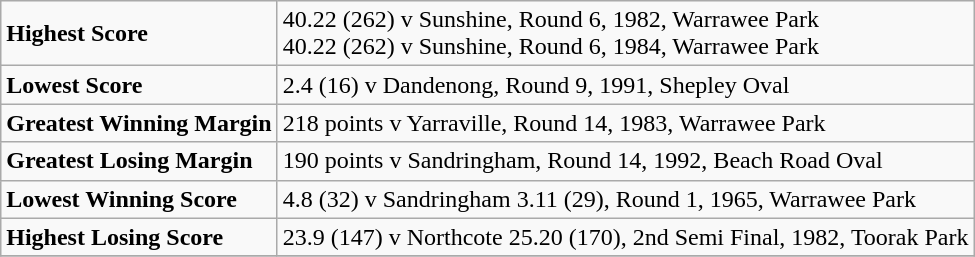<table class="wikitable">
<tr>
<td><strong>Highest Score</strong></td>
<td>40.22 (262) v Sunshine, Round 6, 1982, Warrawee Park<br>40.22 (262) v Sunshine, Round 6, 1984, Warrawee Park</td>
</tr>
<tr>
<td><strong>Lowest Score</strong></td>
<td>2.4 (16) v Dandenong, Round 9, 1991, Shepley Oval</td>
</tr>
<tr>
<td><strong>Greatest Winning Margin</strong></td>
<td>218 points v Yarraville, Round 14, 1983, Warrawee Park</td>
</tr>
<tr>
<td><strong>Greatest Losing Margin</strong></td>
<td>190 points v Sandringham, Round 14, 1992, Beach Road Oval</td>
</tr>
<tr>
<td><strong>Lowest Winning Score</strong></td>
<td>4.8 (32) v Sandringham 3.11 (29), Round 1, 1965, Warrawee Park</td>
</tr>
<tr>
<td><strong>Highest Losing Score</strong></td>
<td>23.9 (147) v Northcote 25.20 (170), 2nd Semi Final, 1982, Toorak Park</td>
</tr>
<tr>
</tr>
</table>
